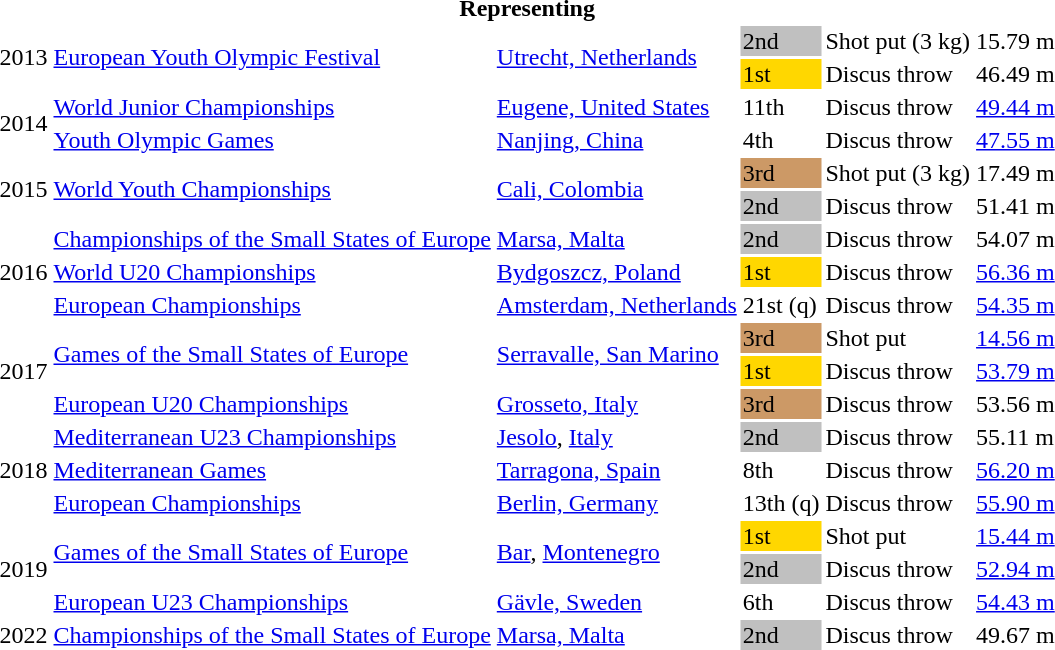<table>
<tr>
<th colspan="6">Representing </th>
</tr>
<tr>
<td rowspan=2>2013</td>
<td rowspan=2><a href='#'>European Youth Olympic Festival</a></td>
<td rowspan=2><a href='#'>Utrecht, Netherlands</a></td>
<td bgcolor=silver>2nd</td>
<td>Shot put (3 kg)</td>
<td>15.79 m</td>
</tr>
<tr>
<td bgcolor=gold>1st</td>
<td>Discus throw</td>
<td>46.49 m</td>
</tr>
<tr>
<td rowspan=2>2014</td>
<td><a href='#'>World Junior Championships</a></td>
<td><a href='#'>Eugene, United States</a></td>
<td>11th</td>
<td>Discus throw</td>
<td><a href='#'>49.44 m</a></td>
</tr>
<tr>
<td><a href='#'>Youth Olympic Games</a></td>
<td><a href='#'>Nanjing, China</a></td>
<td>4th</td>
<td>Discus throw</td>
<td><a href='#'>47.55 m</a></td>
</tr>
<tr>
<td rowspan=2>2015</td>
<td rowspan=2><a href='#'>World Youth Championships</a></td>
<td rowspan=2><a href='#'>Cali, Colombia</a></td>
<td bgcolor=cc9966>3rd</td>
<td>Shot put (3 kg)</td>
<td>17.49 m</td>
</tr>
<tr>
<td bgcolor=silver>2nd</td>
<td>Discus throw</td>
<td>51.41 m</td>
</tr>
<tr>
<td rowspan=3>2016</td>
<td><a href='#'>Championships of the Small States of Europe</a></td>
<td><a href='#'>Marsa, Malta</a></td>
<td bgcolor=silver>2nd</td>
<td>Discus throw</td>
<td>54.07 m</td>
</tr>
<tr>
<td><a href='#'>World U20 Championships</a></td>
<td><a href='#'>Bydgoszcz, Poland</a></td>
<td bgcolor=gold>1st</td>
<td>Discus throw</td>
<td><a href='#'>56.36 m</a></td>
</tr>
<tr>
<td><a href='#'>European Championships</a></td>
<td><a href='#'>Amsterdam, Netherlands</a></td>
<td>21st (q)</td>
<td>Discus throw</td>
<td><a href='#'>54.35 m</a></td>
</tr>
<tr>
<td rowspan=3>2017</td>
<td rowspan=2><a href='#'>Games of the Small States of Europe</a></td>
<td rowspan=2><a href='#'>Serravalle, San Marino</a></td>
<td bgcolor=cc9966>3rd</td>
<td>Shot put</td>
<td><a href='#'>14.56 m</a></td>
</tr>
<tr>
<td bgcolor=gold>1st</td>
<td>Discus throw</td>
<td><a href='#'>53.79 m</a></td>
</tr>
<tr>
<td><a href='#'>European U20 Championships</a></td>
<td><a href='#'>Grosseto, Italy</a></td>
<td bgcolor=cc9966>3rd</td>
<td>Discus throw</td>
<td>53.56 m</td>
</tr>
<tr>
<td rowspan=3>2018</td>
<td><a href='#'>Mediterranean U23 Championships</a></td>
<td><a href='#'>Jesolo</a>, <a href='#'>Italy</a></td>
<td bgcolor=silver>2nd</td>
<td>Discus throw</td>
<td>55.11 m</td>
</tr>
<tr>
<td><a href='#'>Mediterranean Games</a></td>
<td><a href='#'>Tarragona, Spain</a></td>
<td>8th</td>
<td>Discus throw</td>
<td><a href='#'>56.20 m</a></td>
</tr>
<tr>
<td><a href='#'>European Championships</a></td>
<td><a href='#'>Berlin, Germany</a></td>
<td>13th (q)</td>
<td>Discus throw</td>
<td><a href='#'>55.90 m</a></td>
</tr>
<tr>
<td rowspan=3>2019</td>
<td rowspan=2><a href='#'>Games of the Small States of Europe</a></td>
<td rowspan=2><a href='#'>Bar</a>, <a href='#'>Montenegro</a></td>
<td bgcolor=gold>1st</td>
<td>Shot put</td>
<td><a href='#'>15.44 m</a></td>
</tr>
<tr>
<td bgcolor=silver>2nd</td>
<td>Discus throw</td>
<td><a href='#'>52.94 m</a></td>
</tr>
<tr>
<td><a href='#'>European U23 Championships</a></td>
<td><a href='#'>Gävle, Sweden</a></td>
<td>6th</td>
<td>Discus throw</td>
<td><a href='#'>54.43 m</a></td>
</tr>
<tr>
<td>2022</td>
<td><a href='#'>Championships of the Small States of Europe</a></td>
<td><a href='#'>Marsa, Malta</a></td>
<td bgcolor=silver>2nd</td>
<td>Discus throw</td>
<td>49.67 m</td>
</tr>
</table>
